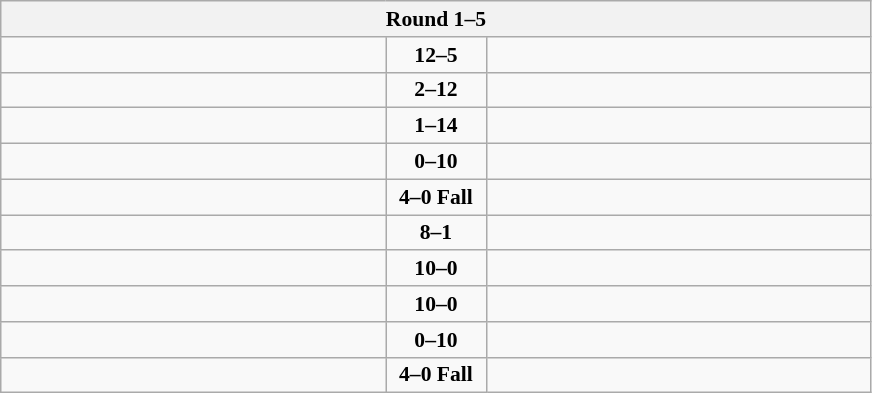<table class="wikitable" style="text-align: center; font-size:90% ">
<tr>
<th colspan="3">Round 1–5</th>
</tr>
<tr>
<td align="left" width="250"><strong></strong></td>
<td align="center" width="60"><strong>12–5</strong></td>
<td align="left" width="250"></td>
</tr>
<tr>
<td align="left" width="250"></td>
<td align="center" width="60"><strong>2–12</strong></td>
<td align="left" width="250"><strong></strong></td>
</tr>
<tr>
<td align="left" width="250"></td>
<td align="center" width="60"><strong>1–14</strong></td>
<td align="left" width="250"><strong></strong></td>
</tr>
<tr>
<td align="left" width="250"></td>
<td align="center" width="60"><strong>0–10</strong></td>
<td align="left" width="250"><strong></strong></td>
</tr>
<tr>
<td align="left" width="250"><strong></strong></td>
<td align="center" width="60"><strong>4–0 Fall</strong></td>
<td align="left" width="250"></td>
</tr>
<tr>
<td align="left" width="250"><strong></strong></td>
<td align="center" width="60"><strong>8–1</strong></td>
<td align="left" width="250"></td>
</tr>
<tr>
<td align="left" width="250"><strong></strong></td>
<td align="center" width="60"><strong>10–0</strong></td>
<td align="left" width="250"></td>
</tr>
<tr>
<td align="left" width="250"><strong></strong></td>
<td align="center" width="60"><strong>10–0</strong></td>
<td align="left" width="250"></td>
</tr>
<tr>
<td align="left" width="250"></td>
<td align="center" width="60"><strong>0–10</strong></td>
<td align="left" width="250"><strong></strong></td>
</tr>
<tr>
<td align="left" width="250"><strong></strong></td>
<td align="center" width="60"><strong>4–0 Fall</strong></td>
<td align="left" width="250"></td>
</tr>
</table>
